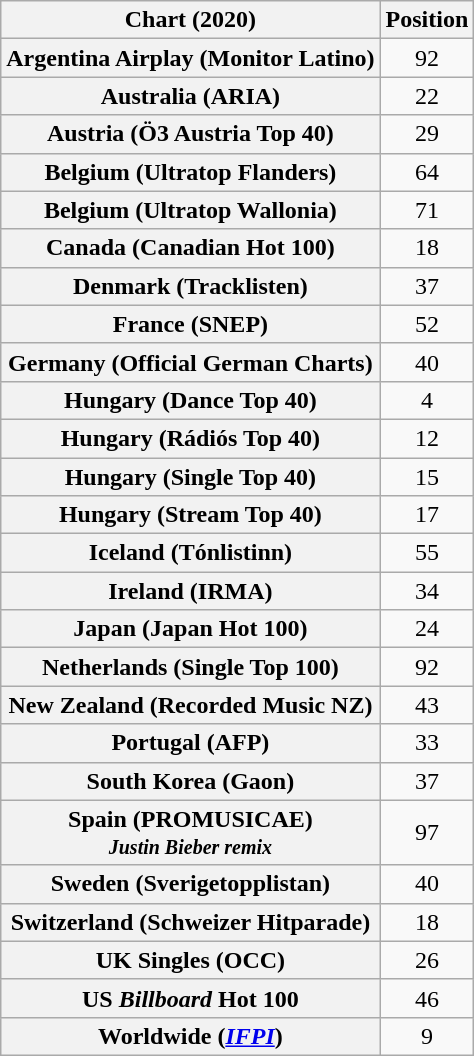<table class="wikitable sortable plainrowheaders" style="text-align:center">
<tr>
<th scope="col">Chart (2020)</th>
<th scope="col">Position</th>
</tr>
<tr>
<th scope="row">Argentina Airplay (Monitor Latino)</th>
<td>92</td>
</tr>
<tr>
<th scope="row">Australia (ARIA)</th>
<td>22</td>
</tr>
<tr>
<th scope="row">Austria (Ö3 Austria Top 40)</th>
<td>29</td>
</tr>
<tr>
<th scope="row">Belgium (Ultratop Flanders)</th>
<td>64</td>
</tr>
<tr>
<th scope="row">Belgium (Ultratop Wallonia)</th>
<td>71</td>
</tr>
<tr>
<th scope="row">Canada (Canadian Hot 100)</th>
<td>18</td>
</tr>
<tr>
<th scope="row">Denmark (Tracklisten)</th>
<td>37</td>
</tr>
<tr>
<th scope="row">France (SNEP)</th>
<td>52</td>
</tr>
<tr>
<th scope="row">Germany (Official German Charts)</th>
<td>40</td>
</tr>
<tr>
<th scope="row">Hungary (Dance Top 40)</th>
<td>4</td>
</tr>
<tr>
<th scope="row">Hungary (Rádiós Top 40)</th>
<td>12</td>
</tr>
<tr>
<th scope="row">Hungary (Single Top 40)</th>
<td>15</td>
</tr>
<tr>
<th scope="row">Hungary (Stream Top 40)</th>
<td>17</td>
</tr>
<tr>
<th scope="row">Iceland (Tónlistinn)</th>
<td>55</td>
</tr>
<tr>
<th scope="row">Ireland (IRMA)</th>
<td>34</td>
</tr>
<tr>
<th scope="row">Japan (Japan Hot 100)</th>
<td>24</td>
</tr>
<tr>
<th scope="row">Netherlands (Single Top 100)</th>
<td>92</td>
</tr>
<tr>
<th scope="row">New Zealand (Recorded Music NZ)</th>
<td>43</td>
</tr>
<tr>
<th scope="row">Portugal (AFP)</th>
<td>33</td>
</tr>
<tr>
<th scope="row">South Korea (Gaon)</th>
<td>37</td>
</tr>
<tr>
<th scope="row">Spain (PROMUSICAE)<br><small><em>Justin Bieber remix</em></small></th>
<td>97</td>
</tr>
<tr>
<th scope="row">Sweden (Sverigetopplistan)</th>
<td>40</td>
</tr>
<tr>
<th scope="row">Switzerland (Schweizer Hitparade)</th>
<td>18</td>
</tr>
<tr>
<th scope="row">UK Singles (OCC)</th>
<td>26</td>
</tr>
<tr>
<th scope="row">US <em>Billboard</em> Hot 100</th>
<td>46</td>
</tr>
<tr>
<th scope="row">Worldwide (<em><a href='#'>IFPI</a></em>)</th>
<td>9</td>
</tr>
</table>
